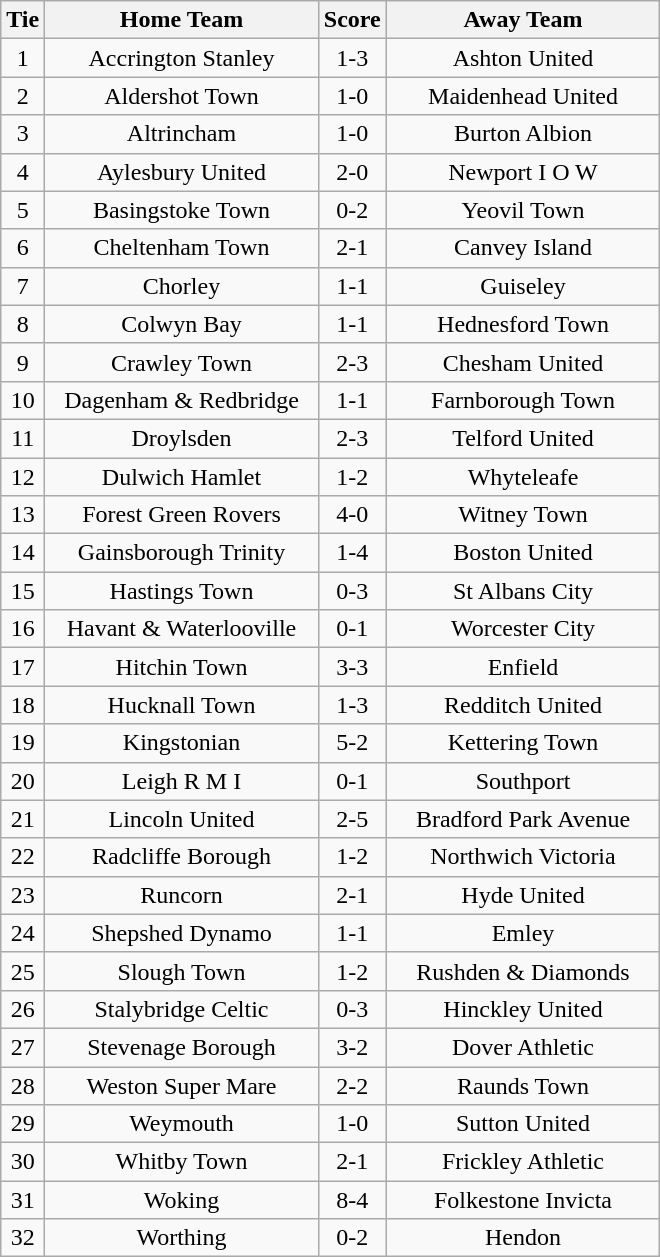<table class="wikitable" style="text-align:center;">
<tr>
<th width=20>Tie</th>
<th width=175>Home Team</th>
<th width=20>Score</th>
<th width=175>Away Team</th>
</tr>
<tr>
<td>1</td>
<td>Accrington Stanley</td>
<td>1-3</td>
<td>Ashton United</td>
</tr>
<tr>
<td>2</td>
<td>Aldershot Town</td>
<td>1-0</td>
<td>Maidenhead United</td>
</tr>
<tr>
<td>3</td>
<td>Altrincham</td>
<td>1-0</td>
<td>Burton Albion</td>
</tr>
<tr>
<td>4</td>
<td>Aylesbury United</td>
<td>2-0</td>
<td>Newport I O W</td>
</tr>
<tr>
<td>5</td>
<td>Basingstoke Town</td>
<td>0-2</td>
<td>Yeovil Town</td>
</tr>
<tr>
<td>6</td>
<td>Cheltenham Town</td>
<td>2-1</td>
<td>Canvey Island</td>
</tr>
<tr>
<td>7</td>
<td>Chorley</td>
<td>1-1</td>
<td>Guiseley</td>
</tr>
<tr>
<td>8</td>
<td>Colwyn Bay</td>
<td>1-1</td>
<td>Hednesford Town</td>
</tr>
<tr>
<td>9</td>
<td>Crawley Town</td>
<td>2-3</td>
<td>Chesham United</td>
</tr>
<tr>
<td>10</td>
<td>Dagenham & Redbridge</td>
<td>1-1</td>
<td>Farnborough Town</td>
</tr>
<tr>
<td>11</td>
<td>Droylsden</td>
<td>2-3</td>
<td>Telford United</td>
</tr>
<tr>
<td>12</td>
<td>Dulwich Hamlet</td>
<td>1-2</td>
<td>Whyteleafe</td>
</tr>
<tr>
<td>13</td>
<td>Forest Green Rovers</td>
<td>4-0</td>
<td>Witney Town</td>
</tr>
<tr>
<td>14</td>
<td>Gainsborough Trinity</td>
<td>1-4</td>
<td>Boston United</td>
</tr>
<tr>
<td>15</td>
<td>Hastings Town</td>
<td>0-3</td>
<td>St Albans City</td>
</tr>
<tr>
<td>16</td>
<td>Havant & Waterlooville</td>
<td>0-1</td>
<td>Worcester City</td>
</tr>
<tr>
<td>17</td>
<td>Hitchin Town</td>
<td>3-3</td>
<td>Enfield</td>
</tr>
<tr>
<td>18</td>
<td>Hucknall Town</td>
<td>1-3</td>
<td>Redditch United</td>
</tr>
<tr>
<td>19</td>
<td>Kingstonian</td>
<td>5-2</td>
<td>Kettering Town</td>
</tr>
<tr>
<td>20</td>
<td>Leigh R M I</td>
<td>0-1</td>
<td>Southport</td>
</tr>
<tr>
<td>21</td>
<td>Lincoln United</td>
<td>2-5</td>
<td>Bradford Park Avenue</td>
</tr>
<tr>
<td>22</td>
<td>Radcliffe Borough</td>
<td>1-2</td>
<td>Northwich Victoria</td>
</tr>
<tr>
<td>23</td>
<td>Runcorn</td>
<td>2-1</td>
<td>Hyde United</td>
</tr>
<tr>
<td>24</td>
<td>Shepshed Dynamo</td>
<td>1-1</td>
<td>Emley</td>
</tr>
<tr>
<td>25</td>
<td>Slough Town</td>
<td>1-2</td>
<td>Rushden & Diamonds</td>
</tr>
<tr>
<td>26</td>
<td>Stalybridge Celtic</td>
<td>0-3</td>
<td>Hinckley United</td>
</tr>
<tr>
<td>27</td>
<td>Stevenage Borough</td>
<td>3-2</td>
<td>Dover Athletic</td>
</tr>
<tr>
<td>28</td>
<td>Weston Super Mare</td>
<td>2-2</td>
<td>Raunds Town</td>
</tr>
<tr>
<td>29</td>
<td>Weymouth</td>
<td>1-0</td>
<td>Sutton United</td>
</tr>
<tr>
<td>30</td>
<td>Whitby Town</td>
<td>2-1</td>
<td>Frickley Athletic</td>
</tr>
<tr>
<td>31</td>
<td>Woking</td>
<td>8-4</td>
<td>Folkestone Invicta</td>
</tr>
<tr>
<td>32</td>
<td>Worthing</td>
<td>0-2</td>
<td>Hendon</td>
</tr>
</table>
